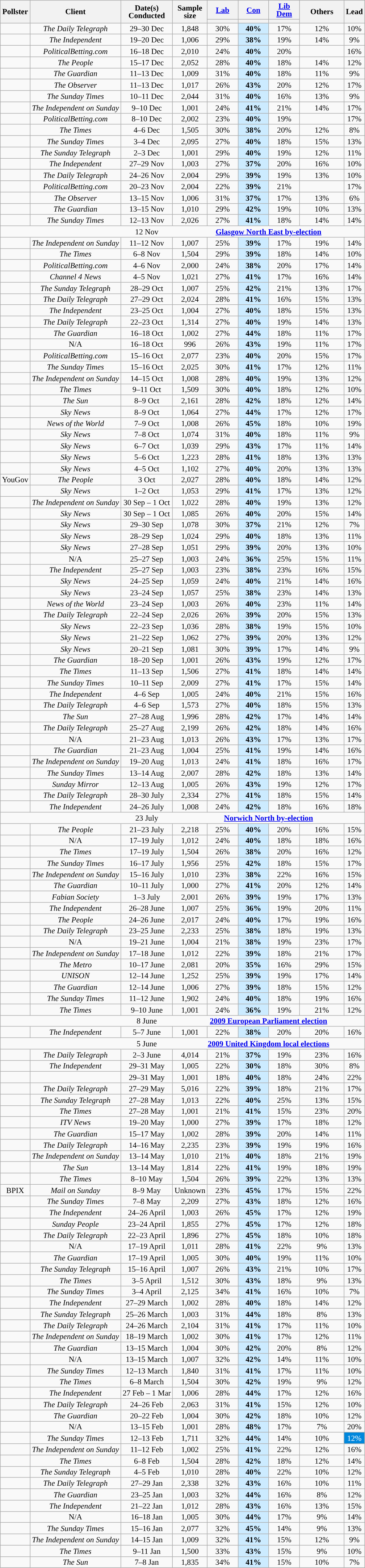<table class="wikitable sortable mw-datatable" style="text-align:center;font-size:90%;line-height:14px;">
<tr>
<th rowspan="2">Pollster</th>
<th rowspan="2">Client</th>
<th rowspan="2">Date(s)<br>Conducted</th>
<th rowspan="2" data-sort-type="number">Sample<br>size</th>
<th class="unsortable" style="width:50px;"><a href='#'>Lab</a></th>
<th class="unsortable" style="width:50px;"><a href='#'>Con</a></th>
<th class="unsortable" style="width:50px;"><a href='#'>Lib Dem</a></th>
<th rowspan="2" class="unsortable" style="width:75px;">Others</th>
<th rowspan="2" data-sort-type="number">Lead</th>
</tr>
<tr>
<th data-sort-type="number" style="background:"></th>
<th data-sort-type="number" style="background:"></th>
<th data-sort-type="number" style="background:"></th>
</tr>
<tr>
<td></td>
<td><em>The Daily Telegraph</em></td>
<td>29–30 Dec</td>
<td>1,848</td>
<td>30%</td>
<td style="background:#CCEBFF;"><strong>40%</strong></td>
<td>17%</td>
<td>12%</td>
<td style="background:">10%</td>
</tr>
<tr>
<td></td>
<td><em>The Independent</em></td>
<td>19–20 Dec</td>
<td>1,006</td>
<td>29%</td>
<td style="background:#CCEBFF;"><strong>38%</strong></td>
<td>19%</td>
<td>14%</td>
<td style="background:">9%</td>
</tr>
<tr>
<td></td>
<td><em>PoliticalBetting.com</em></td>
<td>16–18 Dec</td>
<td>2,010</td>
<td>24%</td>
<td style="background:#CCEBFF;"><strong>40%</strong></td>
<td>20%</td>
<td></td>
<td style="background:">16%</td>
</tr>
<tr>
<td></td>
<td><em>The People</em></td>
<td>15–17 Dec</td>
<td>2,052</td>
<td>28%</td>
<td style="background:#CCEBFF;"><strong>40%</strong></td>
<td>18%</td>
<td>14%</td>
<td style="background:">12%</td>
</tr>
<tr>
<td></td>
<td><em>The Guardian</em></td>
<td>11–13 Dec</td>
<td>1,009</td>
<td>31%</td>
<td style="background:#CCEBFF;"><strong>40%</strong></td>
<td>18%</td>
<td>11%</td>
<td style="background:">9%</td>
</tr>
<tr>
<td></td>
<td><em>The Observer</em></td>
<td>11–13 Dec</td>
<td>1,017</td>
<td>26%</td>
<td style="background:#CCEBFF;"><strong>43%</strong></td>
<td>20%</td>
<td>12%</td>
<td style="background:">17%</td>
</tr>
<tr>
<td></td>
<td><em>The Sunday Times</em></td>
<td>10–11 Dec</td>
<td>2,044</td>
<td>31%</td>
<td style="background:#CCEBFF;"><strong>40%</strong></td>
<td>16%</td>
<td>13%</td>
<td style="background:">9%</td>
</tr>
<tr>
<td></td>
<td><em>The Independent on Sunday</em></td>
<td>9–10 Dec</td>
<td>1,001</td>
<td>24%</td>
<td style="background:#CCEBFF;"><strong>41%</strong></td>
<td>21%</td>
<td>14%</td>
<td style="background:">17%</td>
</tr>
<tr>
<td></td>
<td><em>PoliticalBetting.com</em></td>
<td>8–10 Dec</td>
<td>2,002</td>
<td>23%</td>
<td style="background:#CCEBFF;"><strong>40%</strong></td>
<td>19%</td>
<td></td>
<td style="background:">17%</td>
</tr>
<tr>
<td></td>
<td><em>The Times</em></td>
<td>4–6 Dec</td>
<td>1,505</td>
<td>30%</td>
<td style="background:#CCEBFF;"><strong>38%</strong></td>
<td>20%</td>
<td>12%</td>
<td style="background:">8%</td>
</tr>
<tr>
<td></td>
<td><em>The Sunday Times</em></td>
<td>3–4 Dec</td>
<td>2,095</td>
<td>27%</td>
<td style="background:#CCEBFF;"><strong>40%</strong></td>
<td>18%</td>
<td>15%</td>
<td style="background:">13%</td>
</tr>
<tr>
<td></td>
<td><em>The Sunday Telegraph</em></td>
<td>2–3 Dec</td>
<td>1,001</td>
<td>29%</td>
<td style="background:#CCEBFF;"><strong>40%</strong></td>
<td>19%</td>
<td>12%</td>
<td style="background:">11%</td>
</tr>
<tr>
<td></td>
<td><em>The Independent</em></td>
<td>27–29 Nov</td>
<td>1,003</td>
<td>27%</td>
<td style="background:#CCEBFF;"><strong>37%</strong></td>
<td>20%</td>
<td>16%</td>
<td style="background:">10%</td>
</tr>
<tr>
<td></td>
<td><em>The Daily Telegraph</em></td>
<td>24–26 Nov</td>
<td>2,004</td>
<td>29%</td>
<td style="background:#CCEBFF;"><strong>39%</strong></td>
<td>19%</td>
<td>13%</td>
<td style="background:">10%</td>
</tr>
<tr>
<td></td>
<td><em>PoliticalBetting.com</em></td>
<td>20–23 Nov</td>
<td>2,004</td>
<td>22%</td>
<td style="background:#CCEBFF;"><strong>39%</strong></td>
<td>21%</td>
<td></td>
<td style="background:">17%</td>
</tr>
<tr>
<td></td>
<td><em>The Observer</em></td>
<td>13–15 Nov</td>
<td>1,006</td>
<td>31%</td>
<td style="background:#CCEBFF;"><strong>37%</strong></td>
<td>17%</td>
<td>13%</td>
<td style="background:">6%</td>
</tr>
<tr>
<td></td>
<td><em>The Guardian</em></td>
<td>13–15 Nov</td>
<td>1,010</td>
<td>29%</td>
<td style="background:#CCEBFF;"><strong>42%</strong></td>
<td>19%</td>
<td>10%</td>
<td style="background:">13%</td>
</tr>
<tr>
<td></td>
<td><em>The Sunday Times</em></td>
<td>12–13 Nov</td>
<td>2,026</td>
<td>27%</td>
<td style="background:#CCEBFF;"><strong>41%</strong></td>
<td>18%</td>
<td>14%</td>
<td style="background:">14%</td>
</tr>
<tr>
<td style="border-right-style:hidden;"></td>
<td style="border-right-style:hidden;"></td>
<td style="border-right-style:hidden;">12 Nov</td>
<td colspan="6"><a href='#'><strong>Glasgow North East by-election</strong></a></td>
</tr>
<tr>
<td></td>
<td><em>The Independent on Sunday</em></td>
<td>11–12 Nov</td>
<td>1,007</td>
<td>25%</td>
<td style="background:#CCEBFF;"><strong>39%</strong></td>
<td>17%</td>
<td>19%</td>
<td style="background:">14%</td>
</tr>
<tr>
<td></td>
<td><em>The Times</em></td>
<td>6–8 Nov</td>
<td>1,504</td>
<td>29%</td>
<td style="background:#CCEBFF;"><strong>39%</strong></td>
<td>18%</td>
<td>14%</td>
<td style="background:">10%</td>
</tr>
<tr>
<td></td>
<td><em>PoliticalBetting.com</em></td>
<td>4–6 Nov</td>
<td>2,000</td>
<td>24%</td>
<td style="background:#CCEBFF;"><strong>38%</strong></td>
<td>20%</td>
<td>17%</td>
<td style="background:">14%</td>
</tr>
<tr>
<td></td>
<td><em>Channel 4 News</em></td>
<td>4–5 Nov</td>
<td>1,021</td>
<td>27%</td>
<td style="background:#CCEBFF;"><strong>41%</strong></td>
<td>17%</td>
<td>16%</td>
<td style="background:">14%</td>
</tr>
<tr>
<td></td>
<td><em>The Sunday Telegraph</em></td>
<td>28–29 Oct</td>
<td>1,007</td>
<td>25%</td>
<td style="background:#CCEBFF;"><strong>42%</strong></td>
<td>21%</td>
<td>13%</td>
<td style="background:">17%</td>
</tr>
<tr>
<td></td>
<td><em>The Daily Telegraph</em></td>
<td>27–29 Oct</td>
<td>2,024</td>
<td>28%</td>
<td style="background:#CCEBFF;"><strong>41%</strong></td>
<td>16%</td>
<td>15%</td>
<td style="background:">13%</td>
</tr>
<tr>
<td></td>
<td><em>The Independent</em></td>
<td>23–25 Oct</td>
<td>1,004</td>
<td>27%</td>
<td style="background:#CCEBFF;"><strong>40%</strong></td>
<td>18%</td>
<td>15%</td>
<td style="background:">13%</td>
</tr>
<tr>
<td></td>
<td><em>The Daily Telegraph</em></td>
<td>22–23 Oct</td>
<td>1,314</td>
<td>27%</td>
<td style="background:#CCEBFF;"><strong>40%</strong></td>
<td>19%</td>
<td>14%</td>
<td style="background:">13%</td>
</tr>
<tr>
<td></td>
<td><em>The Guardian</em></td>
<td>16–18 Oct</td>
<td>1,002</td>
<td>27%</td>
<td style="background:#CCEBFF;"><strong>44%</strong></td>
<td>18%</td>
<td>11%</td>
<td style="background:">17%</td>
</tr>
<tr>
<td></td>
<td>N/A</td>
<td>16–18 Oct</td>
<td>996</td>
<td>26%</td>
<td style="background:#CCEBFF;"><strong>43%</strong></td>
<td>19%</td>
<td>11%</td>
<td style="background:">17%</td>
</tr>
<tr>
<td></td>
<td><em>PoliticalBetting.com</em></td>
<td>15–16 Oct</td>
<td>2,077</td>
<td>23%</td>
<td style="background:#CCEBFF;"><strong>40%</strong></td>
<td>20%</td>
<td>15%</td>
<td style="background:">17%</td>
</tr>
<tr>
<td></td>
<td><em>The Sunday Times</em></td>
<td>15–16 Oct</td>
<td>2,025</td>
<td>30%</td>
<td style="background:#CCEBFF;"><strong>41%</strong></td>
<td>17%</td>
<td>12%</td>
<td style="background:">11%</td>
</tr>
<tr>
<td></td>
<td><em>The Independent on Sunday</em></td>
<td>14–15 Oct</td>
<td>1,008</td>
<td>28%</td>
<td style="background:#CCEBFF;"><strong>40%</strong></td>
<td>19%</td>
<td>13%</td>
<td style="background:">12%</td>
</tr>
<tr>
<td></td>
<td><em>The Times</em></td>
<td>9–11 Oct</td>
<td>1,509</td>
<td>30%</td>
<td style="background:#CCEBFF;"><strong>40%</strong></td>
<td>18%</td>
<td>12%</td>
<td style="background:">10%</td>
</tr>
<tr>
<td></td>
<td><em>The Sun</em></td>
<td>8–9 Oct</td>
<td>2,161</td>
<td>28%</td>
<td style="background:#CCEBFF;"><strong>42%</strong></td>
<td>18%</td>
<td>12%</td>
<td style="background:">14%</td>
</tr>
<tr>
<td></td>
<td><em>Sky News</em></td>
<td>8–9 Oct</td>
<td>1,064</td>
<td>27%</td>
<td style="background:#CCEBFF;"><strong>44%</strong></td>
<td>17%</td>
<td>12%</td>
<td style="background:">17%</td>
</tr>
<tr>
<td></td>
<td><em>News of the World</em></td>
<td>7–9 Oct</td>
<td>1,008</td>
<td>26%</td>
<td style="background:#CCEBFF;"><strong>45%</strong></td>
<td>18%</td>
<td>10%</td>
<td style="background:">19%</td>
</tr>
<tr>
<td></td>
<td><em>Sky News</em></td>
<td>7–8 Oct</td>
<td>1,074</td>
<td>31%</td>
<td style="background:#CCEBFF;"><strong>40%</strong></td>
<td>18%</td>
<td>11%</td>
<td style="background:">9%</td>
</tr>
<tr>
<td></td>
<td><em>Sky News</em></td>
<td>6–7 Oct</td>
<td>1,039</td>
<td>29%</td>
<td style="background:#CCEBFF;"><strong>43%</strong></td>
<td>17%</td>
<td>11%</td>
<td style="background:">14%</td>
</tr>
<tr>
<td></td>
<td><em>Sky News</em></td>
<td>5–6 Oct</td>
<td>1,223</td>
<td>28%</td>
<td style="background:#CCEBFF;"><strong>41%</strong></td>
<td>18%</td>
<td>13%</td>
<td style="background:">13%</td>
</tr>
<tr>
<td></td>
<td><em>Sky News</em></td>
<td>4–5 Oct</td>
<td>1,102</td>
<td>27%</td>
<td style="background:#CCEBFF;"><strong>40%</strong></td>
<td>20%</td>
<td>13%</td>
<td style="background:">13%</td>
</tr>
<tr>
<td>YouGov</td>
<td><em>The People</em></td>
<td>3 Oct</td>
<td>2,027</td>
<td>28%</td>
<td style="background:#CCEBFF;"><strong>40%</strong></td>
<td>18%</td>
<td>14%</td>
<td style="background:">12%</td>
</tr>
<tr>
<td></td>
<td><em>Sky News</em></td>
<td>1–2 Oct</td>
<td>1,053</td>
<td>29%</td>
<td style="background:#CCEBFF;"><strong>41%</strong></td>
<td>17%</td>
<td>13%</td>
<td style="background:">12%</td>
</tr>
<tr>
<td></td>
<td><em>The Independent on Sunday</em></td>
<td>30 Sep – 1 Oct</td>
<td>1,022</td>
<td>28%</td>
<td style="background:#CCEBFF;"><strong>40%</strong></td>
<td>19%</td>
<td>13%</td>
<td style="background:">12%</td>
</tr>
<tr>
<td></td>
<td><em>Sky News</em></td>
<td>30 Sep – 1 Oct</td>
<td>1,085</td>
<td>26%</td>
<td style="background:#CCEBFF;"><strong>40%</strong></td>
<td>20%</td>
<td>15%</td>
<td style="background:">14%</td>
</tr>
<tr>
<td></td>
<td><em>Sky News</em></td>
<td>29–30 Sep</td>
<td>1,078</td>
<td>30%</td>
<td style="background:#CCEBFF;"><strong>37%</strong></td>
<td>21%</td>
<td>12%</td>
<td style="background:">7%</td>
</tr>
<tr>
<td></td>
<td><em>Sky News</em></td>
<td>28–29 Sep</td>
<td>1,024</td>
<td>29%</td>
<td style="background:#CCEBFF;"><strong>40%</strong></td>
<td>18%</td>
<td>13%</td>
<td style="background:">11%</td>
</tr>
<tr>
<td></td>
<td><em>Sky News</em></td>
<td>27–28 Sep</td>
<td>1,051</td>
<td>29%</td>
<td style="background:#CCEBFF;"><strong>39%</strong></td>
<td>20%</td>
<td>13%</td>
<td style="background:">10%</td>
</tr>
<tr>
<td></td>
<td>N/A</td>
<td>25–27 Sep</td>
<td>1,003</td>
<td>24%</td>
<td style="background:#CCEBFF;"><strong>36%</strong></td>
<td>25%</td>
<td>15%</td>
<td style="background:">11%</td>
</tr>
<tr>
<td></td>
<td><em>The Independent</em></td>
<td>25–27 Sep</td>
<td>1,003</td>
<td>23%</td>
<td style="background:#CCEBFF;"><strong>38%</strong></td>
<td>23%</td>
<td>16%</td>
<td style="background:">15%</td>
</tr>
<tr>
<td></td>
<td><em>Sky News</em></td>
<td>24–25 Sep</td>
<td>1,059</td>
<td>24%</td>
<td style="background:#CCEBFF;"><strong>40%</strong></td>
<td>21%</td>
<td>14%</td>
<td style="background:">16%</td>
</tr>
<tr>
<td></td>
<td><em>Sky News</em></td>
<td>23–24 Sep</td>
<td>1,057</td>
<td>25%</td>
<td style="background:#CCEBFF;"><strong>38%</strong></td>
<td>23%</td>
<td>14%</td>
<td style="background:">13%</td>
</tr>
<tr>
<td></td>
<td><em>News of the World</em></td>
<td>23–24 Sep</td>
<td>1,003</td>
<td>26%</td>
<td style="background:#CCEBFF;"><strong>40%</strong></td>
<td>23%</td>
<td>11%</td>
<td style="background:">14%</td>
</tr>
<tr>
<td></td>
<td><em>The Daily Telegraph</em></td>
<td>22–24 Sep</td>
<td>2,026</td>
<td>26%</td>
<td style="background:#CCEBFF;"><strong>39%</strong></td>
<td>20%</td>
<td>15%</td>
<td style="background:">13%</td>
</tr>
<tr>
<td></td>
<td><em>Sky News</em></td>
<td>22–23 Sep</td>
<td>1,036</td>
<td>28%</td>
<td style="background:#CCEBFF;"><strong>38%</strong></td>
<td>19%</td>
<td>15%</td>
<td style="background:">10%</td>
</tr>
<tr>
<td></td>
<td><em>Sky News</em></td>
<td>21–22 Sep</td>
<td>1,062</td>
<td>27%</td>
<td style="background:#CCEBFF;"><strong>39%</strong></td>
<td>20%</td>
<td>13%</td>
<td style="background:">12%</td>
</tr>
<tr>
<td></td>
<td><em>Sky News</em></td>
<td>20–21 Sep</td>
<td>1,081</td>
<td>30%</td>
<td style="background:#CCEBFF;"><strong>39%</strong></td>
<td>17%</td>
<td>14%</td>
<td style="background:">9%</td>
</tr>
<tr>
<td></td>
<td><em>The Guardian</em></td>
<td>18–20 Sep</td>
<td>1,001</td>
<td>26%</td>
<td style="background:#CCEBFF;"><strong>43%</strong></td>
<td>19%</td>
<td>12%</td>
<td style="background:">17%</td>
</tr>
<tr>
<td></td>
<td><em>The Times</em></td>
<td>11–13 Sep</td>
<td>1,506</td>
<td>27%</td>
<td style="background:#CCEBFF;"><strong>41%</strong></td>
<td>18%</td>
<td>14%</td>
<td style="background:">14%</td>
</tr>
<tr>
<td></td>
<td><em>The Sunday Times</em></td>
<td>10–11 Sep</td>
<td>2,009</td>
<td>27%</td>
<td style="background:#CCEBFF;"><strong>41%</strong></td>
<td>17%</td>
<td>15%</td>
<td style="background:">14%</td>
</tr>
<tr>
<td></td>
<td><em>The Independent</em></td>
<td>4–6 Sep</td>
<td>1,005</td>
<td>24%</td>
<td style="background:#CCEBFF;"><strong>40%</strong></td>
<td>21%</td>
<td>15%</td>
<td style="background:">16%</td>
</tr>
<tr>
<td></td>
<td><em>The Daily Telegraph</em></td>
<td>4–6 Sep</td>
<td>1,573</td>
<td>27%</td>
<td style="background:#CCEBFF;"><strong>40%</strong></td>
<td>18%</td>
<td>15%</td>
<td style="background:">13%</td>
</tr>
<tr>
<td></td>
<td><em>The Sun</em></td>
<td>27–28 Aug</td>
<td>1,996</td>
<td>28%</td>
<td style="background:#CCEBFF;"><strong>42%</strong></td>
<td>17%</td>
<td>14%</td>
<td style="background:">14%</td>
</tr>
<tr>
<td></td>
<td><em>The Daily Telegraph</em></td>
<td>25–27 Aug</td>
<td>2,199</td>
<td>26%</td>
<td style="background:#CCEBFF;"><strong>42%</strong></td>
<td>18%</td>
<td>14%</td>
<td style="background:">16%</td>
</tr>
<tr>
<td></td>
<td>N/A</td>
<td>21–23 Aug</td>
<td>1,013</td>
<td>26%</td>
<td style="background:#CCEBFF;"><strong>43%</strong></td>
<td>17%</td>
<td>13%</td>
<td style="background:">17%</td>
</tr>
<tr>
<td></td>
<td><em>The Guardian</em></td>
<td>21–23 Aug</td>
<td>1,004</td>
<td>25%</td>
<td style="background:#CCEBFF;"><strong>41%</strong></td>
<td>19%</td>
<td>14%</td>
<td style="background:">16%</td>
</tr>
<tr>
<td></td>
<td><em>The Independent on Sunday</em></td>
<td>19–20 Aug</td>
<td>1,013</td>
<td>24%</td>
<td style="background:#CCEBFF;"><strong>41%</strong></td>
<td>18%</td>
<td>16%</td>
<td style="background:">17%</td>
</tr>
<tr>
<td></td>
<td><em>The Sunday Times</em></td>
<td>13–14 Aug</td>
<td>2,007</td>
<td>28%</td>
<td style="background:#CCEBFF;"><strong>42%</strong></td>
<td>18%</td>
<td>13%</td>
<td style="background:">14%</td>
</tr>
<tr>
<td></td>
<td><em>Sunday Mirror</em></td>
<td>12–13 Aug</td>
<td>1,005</td>
<td>26%</td>
<td style="background:#CCEBFF;"><strong>43%</strong></td>
<td>19%</td>
<td>12%</td>
<td style="background:">17%</td>
</tr>
<tr>
<td></td>
<td><em>The Daily Telegraph</em></td>
<td>28–30 July</td>
<td>2,334</td>
<td>27%</td>
<td style="background:#CCEBFF;"><strong>41%</strong></td>
<td>18%</td>
<td>15%</td>
<td style="background:">14%</td>
</tr>
<tr>
<td></td>
<td><em>The Independent</em></td>
<td>24–26 July</td>
<td>1,008</td>
<td>24%</td>
<td style="background:#CCEBFF;"><strong>42%</strong></td>
<td>18%</td>
<td>16%</td>
<td style="background:">18%</td>
</tr>
<tr>
<td style="border-right-style:hidden;"></td>
<td style="border-right-style:hidden;"></td>
<td style="border-right-style:hidden;">23 July</td>
<td colspan="6"><strong><a href='#'>Norwich North by-election</a></strong></td>
</tr>
<tr>
<td></td>
<td><em>The People</em></td>
<td>21–23 July</td>
<td>2,218</td>
<td>25%</td>
<td style="background:#CCEBFF;"><strong>40%</strong></td>
<td>20%</td>
<td>16%</td>
<td style="background:">15%</td>
</tr>
<tr>
<td></td>
<td>N/A</td>
<td>17–19 July</td>
<td>1,012</td>
<td>24%</td>
<td style="background:#CCEBFF;"><strong>40%</strong></td>
<td>18%</td>
<td>18%</td>
<td style="background:">16%</td>
</tr>
<tr>
<td></td>
<td><em>The Times</em></td>
<td>17–19 July</td>
<td>1,504</td>
<td>26%</td>
<td style="background:#CCEBFF;"><strong>38%</strong></td>
<td>20%</td>
<td>16%</td>
<td style="background:">12%</td>
</tr>
<tr>
<td></td>
<td><em>The Sunday Times</em></td>
<td>16–17 July</td>
<td>1,956</td>
<td>25%</td>
<td style="background:#CCEBFF;"><strong>42%</strong></td>
<td>18%</td>
<td>15%</td>
<td style="background:">17%</td>
</tr>
<tr>
<td></td>
<td><em>The Independent on Sunday</em></td>
<td>15–16 July</td>
<td>1,010</td>
<td>23%</td>
<td style="background:#CCEBFF;"><strong>38%</strong></td>
<td>22%</td>
<td>16%</td>
<td style="background:">15%</td>
</tr>
<tr>
<td></td>
<td><em>The Guardian</em></td>
<td>10–11 July</td>
<td>1,000</td>
<td>27%</td>
<td style="background:#CCEBFF;"><strong>41%</strong></td>
<td>20%</td>
<td>12%</td>
<td style="background:">14%</td>
</tr>
<tr>
<td></td>
<td><em>Fabian Society</em></td>
<td>1–3 July</td>
<td>2,001</td>
<td>26%</td>
<td style="background:#CCEBFF;"><strong>39%</strong></td>
<td>19%</td>
<td>17%</td>
<td style="background:">13%</td>
</tr>
<tr>
<td></td>
<td><em>The Independent</em></td>
<td>26–28 June</td>
<td>1,007</td>
<td>25%</td>
<td style="background:#CCEBFF;"><strong>36%</strong></td>
<td>19%</td>
<td>20%</td>
<td style="background:">11%</td>
</tr>
<tr>
<td></td>
<td><em>The People</em></td>
<td>24–26 June</td>
<td>2,017</td>
<td>24%</td>
<td style="background:#CCEBFF;"><strong>40%</strong></td>
<td>17%</td>
<td>19%</td>
<td style="background:">16%</td>
</tr>
<tr>
<td></td>
<td><em>The Daily Telegraph</em></td>
<td>23–25 June</td>
<td>2,233</td>
<td>25%</td>
<td style="background:#CCEBFF;"><strong>38%</strong></td>
<td>18%</td>
<td>19%</td>
<td style="background:">13%</td>
</tr>
<tr>
<td></td>
<td>N/A</td>
<td>19–21 June</td>
<td>1,004</td>
<td>21%</td>
<td style="background:#CCEBFF;"><strong>38%</strong></td>
<td>19%</td>
<td>23%</td>
<td style="background:">17%</td>
</tr>
<tr>
<td></td>
<td><em>The Independent on Sunday</em></td>
<td>17–18 June</td>
<td>1,012</td>
<td>22%</td>
<td style="background:#CCEBFF;"><strong>39%</strong></td>
<td>18%</td>
<td>21%</td>
<td style="background:">17%</td>
</tr>
<tr>
<td></td>
<td><em>The Metro</em></td>
<td>10–17 June</td>
<td>2,081</td>
<td>20%</td>
<td style="background:#CCEBFF;"><strong>35%</strong></td>
<td>16%</td>
<td>29%</td>
<td style="background:">15%</td>
</tr>
<tr>
<td></td>
<td><em>UNISON</em></td>
<td>12–14 June</td>
<td>1,252</td>
<td>25%</td>
<td style="background:#CCEBFF;"><strong>39%</strong></td>
<td>19%</td>
<td>17%</td>
<td style="background:">14%</td>
</tr>
<tr>
<td></td>
<td><em>The Guardian</em></td>
<td>12–14 June</td>
<td>1,006</td>
<td>27%</td>
<td style="background:#CCEBFF;"><strong>39%</strong></td>
<td>18%</td>
<td>15%</td>
<td style="background:">12%</td>
</tr>
<tr>
<td></td>
<td><em>The Sunday Times</em></td>
<td>11–12 June</td>
<td>1,902</td>
<td>24%</td>
<td style="background:#CCEBFF;"><strong>40%</strong></td>
<td>18%</td>
<td>19%</td>
<td style="background:">16%</td>
</tr>
<tr>
<td></td>
<td><em>The Times</em></td>
<td>9–10 June</td>
<td>1,001</td>
<td>24%</td>
<td style="background:#CCEBFF;"><strong>36%</strong></td>
<td>19%</td>
<td>21%</td>
<td style="background:">12%</td>
</tr>
<tr>
<td style="border-right-style:hidden;"></td>
<td style="border-right-style:hidden;"></td>
<td style="border-right-style:hidden;">8 June</td>
<td colspan="6"><a href='#'><strong>2009 European Parliament election</strong></a></td>
</tr>
<tr>
<td></td>
<td><em>The Independent</em></td>
<td>5–7 June</td>
<td>1,001</td>
<td>22%</td>
<td style="background:#CCEBFF;"><strong>38%</strong></td>
<td>20%</td>
<td>20%</td>
<td style="background:">16%</td>
</tr>
<tr>
<td style="border-right-style:hidden;"></td>
<td style="border-right-style:hidden;"></td>
<td style="border-right-style:hidden;">5 June</td>
<td colspan="6"><strong><a href='#'>2009 United Kingdom local elections</a></strong></td>
</tr>
<tr>
<td></td>
<td><em>The Daily Telegraph</em></td>
<td>2–3 June</td>
<td>4,014</td>
<td>21%</td>
<td style="background:#CCEBFF;"><strong>37%</strong></td>
<td>19%</td>
<td>23%</td>
<td style="background:">16%</td>
</tr>
<tr>
<td></td>
<td><em>The Independent</em></td>
<td>29–31 May</td>
<td>1,005</td>
<td>22%</td>
<td style="background:#CCEBFF;"><strong>30%</strong></td>
<td>18%</td>
<td>30%</td>
<td style="background:">8%</td>
</tr>
<tr>
<td></td>
<td></td>
<td>29–31 May</td>
<td>1,001</td>
<td>18%</td>
<td style="background:#CCEBFF;"><strong>40%</strong></td>
<td>18%</td>
<td>24%</td>
<td style="background:">22%</td>
</tr>
<tr>
<td></td>
<td><em>The Daily Telegraph</em></td>
<td>27–29 May</td>
<td>5,016</td>
<td>22%</td>
<td style="background:#CCEBFF;"><strong>39%</strong></td>
<td>18%</td>
<td>21%</td>
<td style="background:">17%</td>
</tr>
<tr>
<td></td>
<td><em>The Sunday Telegraph</em></td>
<td>27–28 May</td>
<td>1,013</td>
<td>22%</td>
<td style="background:#CCEBFF;"><strong>40%</strong></td>
<td>25%</td>
<td>13%</td>
<td style="background:">15%</td>
</tr>
<tr>
<td></td>
<td><em>The Times</em></td>
<td>27–28 May</td>
<td>1,001</td>
<td>21%</td>
<td style="background:#CCEBFF;"><strong>41%</strong></td>
<td>15%</td>
<td>23%</td>
<td style="background:">20%</td>
</tr>
<tr>
<td></td>
<td><em>ITV News</em></td>
<td>19–20 May</td>
<td>1,000</td>
<td>27%</td>
<td style="background:#CCEBFF;"><strong>39%</strong></td>
<td>17%</td>
<td>18%</td>
<td style="background:">12%</td>
</tr>
<tr>
<td></td>
<td><em>The Guardian</em></td>
<td>15–17 May</td>
<td>1,002</td>
<td>28%</td>
<td style="background:#CCEBFF;"><strong>39%</strong></td>
<td>20%</td>
<td>14%</td>
<td style="background:">11%</td>
</tr>
<tr>
<td></td>
<td><em>The Daily Telegraph</em></td>
<td>14–16 May</td>
<td>2,235</td>
<td>23%</td>
<td style="background:#CCEBFF;"><strong>39%</strong></td>
<td>19%</td>
<td>19%</td>
<td style="background:">16%</td>
</tr>
<tr>
<td></td>
<td><em>The Independent on Sunday</em></td>
<td>13–14 May</td>
<td>1,010</td>
<td>21%</td>
<td style="background:#CCEBFF;"><strong>40%</strong></td>
<td>18%</td>
<td>21%</td>
<td style="background:">19%</td>
</tr>
<tr>
<td></td>
<td><em>The Sun</em></td>
<td>13–14 May</td>
<td>1,814</td>
<td>22%</td>
<td style="background:#CCEBFF;"><strong>41%</strong></td>
<td>19%</td>
<td>18%</td>
<td style="background:">19%</td>
</tr>
<tr>
<td></td>
<td><em>The Times</em></td>
<td>8–10 May</td>
<td>1,504</td>
<td>26%</td>
<td style="background:#CCEBFF;"><strong>39%</strong></td>
<td>22%</td>
<td>13%</td>
<td style="background:">13%</td>
</tr>
<tr>
<td>BPIX</td>
<td><em>Mail on Sunday</em></td>
<td>8–9 May</td>
<td>Unknown</td>
<td>23%</td>
<td style="background:#CCEBFF;"><strong>45%</strong></td>
<td>17%</td>
<td>15%</td>
<td style="background:">22%</td>
</tr>
<tr>
<td></td>
<td><em>The Sunday Times</em></td>
<td>7–8 May</td>
<td>2,209</td>
<td>27%</td>
<td style="background:#CCEBFF;"><strong>43%</strong></td>
<td>18%</td>
<td>12%</td>
<td style="background:">16%</td>
</tr>
<tr>
<td></td>
<td><em>The Independent</em></td>
<td>24–26 April</td>
<td>1,003</td>
<td>26%</td>
<td style="background:#CCEBFF;"><strong>45%</strong></td>
<td>17%</td>
<td>12%</td>
<td style="background:">19%</td>
</tr>
<tr>
<td></td>
<td><em>Sunday People</em></td>
<td>23–24 April</td>
<td>1,855</td>
<td>27%</td>
<td style="background:#CCEBFF;"><strong>45%</strong></td>
<td>17%</td>
<td>12%</td>
<td style="background:">18%</td>
</tr>
<tr>
<td></td>
<td><em>The Daily Telegraph</em></td>
<td>22–23 April</td>
<td>1,896</td>
<td>27%</td>
<td style="background:#CCEBFF;"><strong>45%</strong></td>
<td>18%</td>
<td>10%</td>
<td style="background:">18%</td>
</tr>
<tr>
<td></td>
<td>N/A</td>
<td>17–19 April</td>
<td>1,011</td>
<td>28%</td>
<td style="background:#CCEBFF;"><strong>41%</strong></td>
<td>22%</td>
<td>9%</td>
<td style="background:">13%</td>
</tr>
<tr>
<td></td>
<td><em>The Guardian</em></td>
<td>17–19 April</td>
<td>1,005</td>
<td>30%</td>
<td style="background:#CCEBFF;"><strong>40%</strong></td>
<td>19%</td>
<td>11%</td>
<td style="background:">10%</td>
</tr>
<tr>
<td></td>
<td><em>The Sunday Telegraph</em></td>
<td>15–16 April</td>
<td>1,007</td>
<td>26%</td>
<td style="background:#CCEBFF;"><strong>43%</strong></td>
<td>21%</td>
<td>10%</td>
<td style="background:">17%</td>
</tr>
<tr>
<td></td>
<td><em>The Times</em></td>
<td>3–5 April</td>
<td>1,512</td>
<td>30%</td>
<td style="background:#CCEBFF;"><strong>43%</strong></td>
<td>18%</td>
<td>9%</td>
<td style="background:">13%</td>
</tr>
<tr>
<td></td>
<td><em>The Sunday Times</em></td>
<td>3–4 April</td>
<td>2,125</td>
<td>34%</td>
<td style="background:#CCEBFF;"><strong>41%</strong></td>
<td>16%</td>
<td>10%</td>
<td style="background:">7%</td>
</tr>
<tr>
<td></td>
<td><em>The Independent</em></td>
<td>27–29 March</td>
<td>1,002</td>
<td>28%</td>
<td style="background:#CCEBFF;"><strong>40%</strong></td>
<td>18%</td>
<td>14%</td>
<td style="background:">12%</td>
</tr>
<tr>
<td></td>
<td><em>The Sunday Telegraph</em></td>
<td>25–26 March</td>
<td>1,003</td>
<td>31%</td>
<td style="background:#CCEBFF;"><strong>44%</strong></td>
<td>18%</td>
<td>8%</td>
<td style="background:">13%</td>
</tr>
<tr>
<td></td>
<td><em>The Daily Telegraph</em></td>
<td>24–26 March</td>
<td>2,104</td>
<td>31%</td>
<td style="background:#CCEBFF;"><strong>41%</strong></td>
<td>17%</td>
<td>11%</td>
<td style="background:">10%</td>
</tr>
<tr>
<td></td>
<td><em>The Independent on Sunday</em></td>
<td>18–19 March</td>
<td>1,002</td>
<td>30%</td>
<td style="background:#CCEBFF;"><strong>41%</strong></td>
<td>17%</td>
<td>12%</td>
<td style="background:">11%</td>
</tr>
<tr>
<td></td>
<td><em>The Guardian</em></td>
<td>13–15 March</td>
<td>1,004</td>
<td>30%</td>
<td style="background:#CCEBFF;"><strong>42%</strong></td>
<td>20%</td>
<td>8%</td>
<td style="background:">12%</td>
</tr>
<tr>
<td></td>
<td>N/A</td>
<td>13–15 March</td>
<td>1,007</td>
<td>32%</td>
<td style="background:#CCEBFF;"><strong>42%</strong></td>
<td>14%</td>
<td>11%</td>
<td style="background:">10%</td>
</tr>
<tr>
<td></td>
<td><em>The Sunday Times</em></td>
<td>12–13 March</td>
<td>1,840</td>
<td>31%</td>
<td style="background:#CCEBFF;"><strong>41%</strong></td>
<td>17%</td>
<td>11%</td>
<td style="background:">10%</td>
</tr>
<tr>
<td></td>
<td><em>The Times</em></td>
<td>6–8 March</td>
<td>1,504</td>
<td>30%</td>
<td style="background:#CCEBFF;"><strong>42%</strong></td>
<td>19%</td>
<td>9%</td>
<td style="background:">12%</td>
</tr>
<tr>
<td></td>
<td><em>The Independent</em></td>
<td>27 Feb – 1 Mar</td>
<td>1,006</td>
<td>28%</td>
<td style="background:#CCEBFF;"><strong>44%</strong></td>
<td>17%</td>
<td>12%</td>
<td style="background:">16%</td>
</tr>
<tr>
<td></td>
<td><em>The Daily Telegraph</em></td>
<td>24–26 Feb</td>
<td>2,063</td>
<td>31%</td>
<td style="background:#CCEBFF;"><strong>41%</strong></td>
<td>15%</td>
<td>12%</td>
<td style="background:">10%</td>
</tr>
<tr>
<td></td>
<td><em>The Guardian</em></td>
<td>20–22 Feb</td>
<td>1,004</td>
<td>30%</td>
<td style="background:#CCEBFF;"><strong>42%</strong></td>
<td>18%</td>
<td>10%</td>
<td style="background:">12%</td>
</tr>
<tr>
<td></td>
<td>N/A</td>
<td>13–15 Feb</td>
<td>1,001</td>
<td>28%</td>
<td style="background:#CCEBFF;"><strong>48%</strong></td>
<td>17%</td>
<td>7%</td>
<td style="background:">20%</td>
</tr>
<tr>
<td></td>
<td><em>The Sunday Times</em></td>
<td>12–13 Feb</td>
<td>1,711</td>
<td>32%</td>
<td style="background:#CCEBFF;"><strong>44%</strong></td>
<td>14%</td>
<td>10%</td>
<td style="background:#0087DC; color:white ">12%</td>
</tr>
<tr>
<td></td>
<td><em>The Independent on Sunday</em></td>
<td>11–12 Feb</td>
<td>1,002</td>
<td>25%</td>
<td style="background:#CCEBFF;"><strong>41%</strong></td>
<td>22%</td>
<td>12%</td>
<td style="background:">16%</td>
</tr>
<tr>
<td></td>
<td><em>The Times</em></td>
<td>6–8 Feb</td>
<td>1,504</td>
<td>28%</td>
<td style="background:#CCEBFF;"><strong>42%</strong></td>
<td>18%</td>
<td>12%</td>
<td style="background:">14%</td>
</tr>
<tr>
<td></td>
<td><em>The Sunday Telegraph</em></td>
<td>4–5 Feb</td>
<td>1,010</td>
<td>28%</td>
<td style="background:#CCEBFF;"><strong>40%</strong></td>
<td>22%</td>
<td>10%</td>
<td style="background:">12%</td>
</tr>
<tr>
<td></td>
<td><em>The Daily Telegraph</em></td>
<td>27–29 Jan</td>
<td>2,338</td>
<td>32%</td>
<td style="background:#CCEBFF;"><strong>43%</strong></td>
<td>16%</td>
<td>10%</td>
<td style="background:">11%</td>
</tr>
<tr>
<td></td>
<td><em>The Guardian</em></td>
<td>23–25 Jan</td>
<td>1,003</td>
<td>32%</td>
<td style="background:#CCEBFF;"><strong>44%</strong></td>
<td>16%</td>
<td>8%</td>
<td style="background:">12%</td>
</tr>
<tr>
<td></td>
<td><em>The Independent</em></td>
<td>21–22 Jan</td>
<td>1,012</td>
<td>28%</td>
<td style="background:#CCEBFF;"><strong>43%</strong></td>
<td>16%</td>
<td>13%</td>
<td style="background:">15%</td>
</tr>
<tr>
<td></td>
<td>N/A</td>
<td>16–18 Jan</td>
<td>1,005</td>
<td>30%</td>
<td style="background:#CCEBFF;"><strong>44%</strong></td>
<td>17%</td>
<td>9%</td>
<td style="background:">14%</td>
</tr>
<tr>
<td></td>
<td><em>The Sunday Times</em></td>
<td>15–16 Jan</td>
<td>2,077</td>
<td>32%</td>
<td style="background:#CCEBFF;"><strong>45%</strong></td>
<td>14%</td>
<td>9%</td>
<td style="background:">13%</td>
</tr>
<tr>
<td></td>
<td><em>The Independent on Sunday</em></td>
<td>14–15 Jan</td>
<td>1,009</td>
<td>32%</td>
<td style="background:#CCEBFF;"><strong>41%</strong></td>
<td>15%</td>
<td>12%</td>
<td style="background:">9%</td>
</tr>
<tr>
<td></td>
<td><em>The Times</em></td>
<td>9–11 Jan</td>
<td>1,500</td>
<td>33%</td>
<td style="background:#CCEBFF;"><strong>43%</strong></td>
<td>15%</td>
<td>9%</td>
<td style="background:">10%</td>
</tr>
<tr>
<td></td>
<td><em>The Sun</em></td>
<td>7–8 Jan</td>
<td>1,835</td>
<td>34%</td>
<td style="background:#CCEBFF;"><strong>41%</strong></td>
<td>15%</td>
<td>10%</td>
<td style="background:">7%</td>
</tr>
</table>
